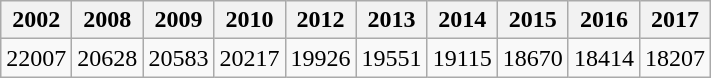<table class="wikitable">
<tr>
<th>2002</th>
<th>2008</th>
<th>2009</th>
<th>2010</th>
<th>2012</th>
<th>2013</th>
<th>2014</th>
<th>2015</th>
<th>2016</th>
<th>2017</th>
</tr>
<tr>
<td>22007</td>
<td>20628</td>
<td>20583</td>
<td>20217</td>
<td>19926</td>
<td>19551</td>
<td>19115</td>
<td>18670</td>
<td>18414</td>
<td>18207</td>
</tr>
</table>
